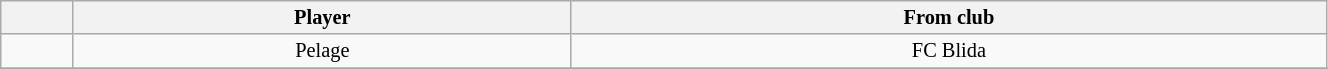<table class="wikitable sortable" style="width:70%; text-align:center; font-size:85%; text-align:centre;">
<tr>
<th></th>
<th>Player</th>
<th>From club</th>
</tr>
<tr>
<td></td>
<td>Pelage</td>
<td>FC Blida</td>
</tr>
<tr>
</tr>
</table>
